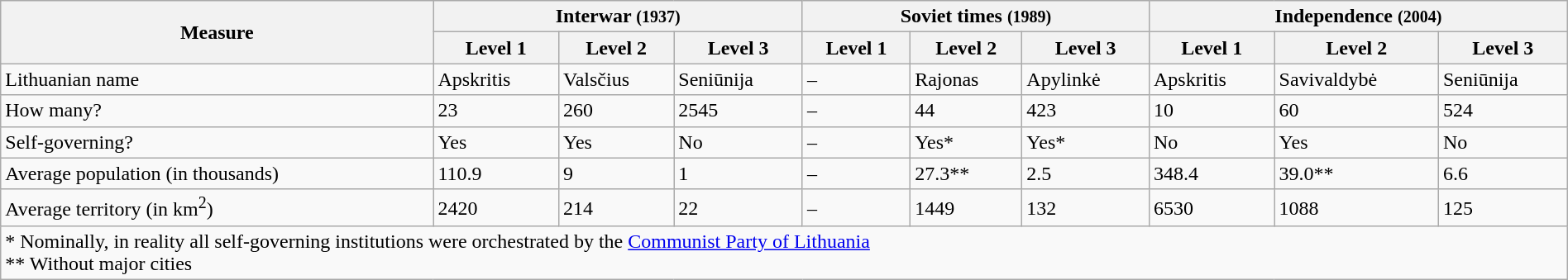<table class=wikitable width=100% align=center>
<tr>
<th rowspan=2>Measure</th>
<th colspan=3>Interwar <small>(1937)</small></th>
<th colspan=3>Soviet times <small>(1989)</small></th>
<th colspan=3>Independence <small>(2004)</small></th>
</tr>
<tr>
<th>Level 1</th>
<th>Level 2</th>
<th>Level 3</th>
<th>Level 1</th>
<th>Level 2</th>
<th>Level 3</th>
<th>Level 1</th>
<th>Level 2</th>
<th>Level 3</th>
</tr>
<tr>
<td>Lithuanian name</td>
<td>Apskritis</td>
<td>Valsčius</td>
<td>Seniūnija</td>
<td>–</td>
<td>Rajonas</td>
<td>Apylinkė</td>
<td>Apskritis</td>
<td>Savivaldybė</td>
<td>Seniūnija</td>
</tr>
<tr>
<td>How many?</td>
<td>23</td>
<td>260</td>
<td>2545</td>
<td>–</td>
<td>44</td>
<td>423</td>
<td>10</td>
<td>60</td>
<td>524</td>
</tr>
<tr>
<td>Self-governing?</td>
<td>Yes</td>
<td>Yes</td>
<td>No</td>
<td>–</td>
<td>Yes*</td>
<td>Yes*</td>
<td>No</td>
<td>Yes</td>
<td>No</td>
</tr>
<tr>
<td>Average population (in thousands)</td>
<td>110.9</td>
<td>9</td>
<td>1</td>
<td>–</td>
<td>27.3**</td>
<td>2.5</td>
<td>348.4</td>
<td>39.0**</td>
<td>6.6</td>
</tr>
<tr>
<td>Average territory (in km<sup>2</sup>)</td>
<td>2420</td>
<td>214</td>
<td>22</td>
<td>–</td>
<td>1449</td>
<td>132</td>
<td>6530</td>
<td>1088</td>
<td>125</td>
</tr>
<tr>
<td colspan=10>* Nominally, in reality all self-governing institutions were orchestrated by the <a href='#'>Communist Party of Lithuania</a> <br>** Without major cities</td>
</tr>
</table>
